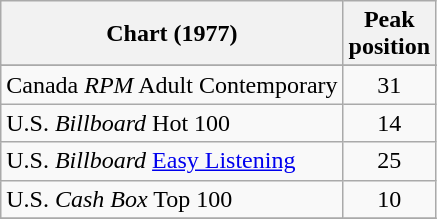<table class="wikitable sortable">
<tr>
<th>Chart (1977)</th>
<th>Peak<br>position</th>
</tr>
<tr>
</tr>
<tr>
<td>Canada <em>RPM</em> Adult Contemporary</td>
<td style="text-align:center;">31</td>
</tr>
<tr>
<td>U.S. <em>Billboard</em> Hot 100</td>
<td style="text-align:center;">14</td>
</tr>
<tr>
<td>U.S. <em>Billboard</em> <a href='#'>Easy Listening</a></td>
<td style="text-align:center;">25</td>
</tr>
<tr>
<td>U.S. <em>Cash Box</em> Top 100</td>
<td style="text-align:center;">10</td>
</tr>
<tr>
</tr>
</table>
